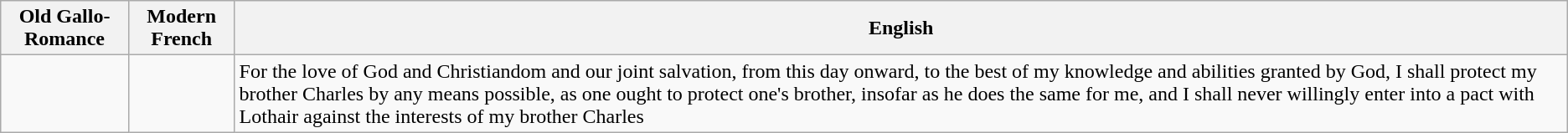<table class="wikitable">
<tr>
<th>Old Gallo-Romance</th>
<th>Modern French</th>
<th>English</th>
</tr>
<tr>
<td></td>
<td></td>
<td>For the love of God and Christiandom and our joint salvation, from this day onward, to the best of my knowledge and abilities granted by God, I shall protect my brother Charles by any means possible, as one ought to protect one's brother, insofar as he does the same for me, and I shall never willingly enter into a pact with Lothair against the interests of my brother Charles</td>
</tr>
</table>
